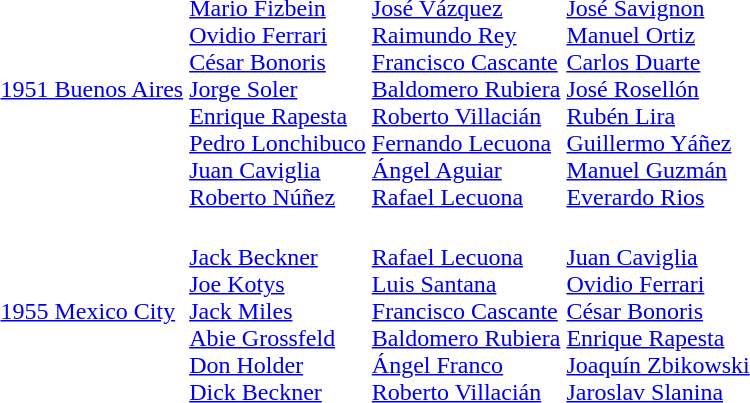<table>
<tr>
<td><a href='#'>1951 Buenos Aires</a></td>
<td><br><a href='#'>Mario Fizbein</a><br><a href='#'>Ovidio Ferrari</a><br><a href='#'>César Bonoris</a><br><a href='#'>Jorge Soler</a><br><a href='#'>Enrique Rapesta</a><br><a href='#'>Pedro Lonchibuco</a><br><a href='#'>Juan Caviglia</a><br><a href='#'>Roberto Núñez</a></td>
<td><br><a href='#'>José Vázquez</a><br><a href='#'>Raimundo Rey</a><br><a href='#'>Francisco Cascante</a><br><a href='#'>Baldomero Rubiera</a><br><a href='#'>Roberto Villacián</a><br><a href='#'>Fernando Lecuona</a><br><a href='#'>Ángel Aguiar</a><br><a href='#'>Rafael Lecuona</a></td>
<td><br><a href='#'>José Savignon</a><br><a href='#'>Manuel Ortiz</a><br><a href='#'>Carlos Duarte</a><br><a href='#'>José Rosellón</a><br><a href='#'>Rubén Lira</a><br><a href='#'>Guillermo Yáñez</a><br><a href='#'>Manuel Guzmán</a><br><a href='#'>Everardo Rios</a></td>
</tr>
<tr>
<td><a href='#'>1955 Mexico City</a></td>
<td><br><a href='#'>Jack Beckner</a><br><a href='#'>Joe Kotys</a><br><a href='#'>Jack Miles</a><br><a href='#'>Abie Grossfeld</a><br><a href='#'>Don Holder</a><br><a href='#'>Dick Beckner</a></td>
<td><br><a href='#'>Rafael Lecuona</a><br><a href='#'>Luis Santana</a><br><a href='#'>Francisco Cascante</a><br><a href='#'>Baldomero Rubiera</a><br><a href='#'>Ángel Franco</a><br><a href='#'>Roberto Villacián</a></td>
<td><br><a href='#'>Juan Caviglia</a><br><a href='#'>Ovidio Ferrari</a><br><a href='#'>César Bonoris</a><br><a href='#'>Enrique Rapesta</a><br><a href='#'>Joaquín Zbikowski</a><br><a href='#'>Jaroslav Slanina</a></td>
</tr>
</table>
